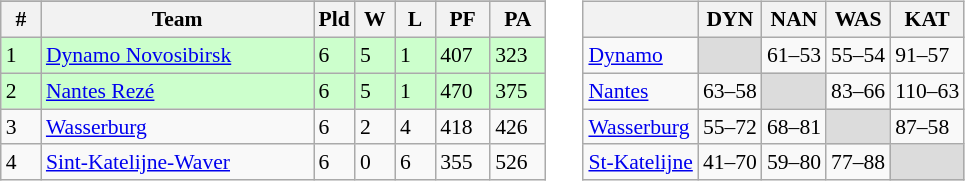<table style="font-size:90%" cellpadding="4">
<tr valign="top">
<td><br><table class=wikitable>
<tr align=center>
</tr>
<tr>
<th width=20>#</th>
<th width=175>Team</th>
<th width=20>Pld</th>
<th width=20>W</th>
<th width=20>L</th>
<th width=30>PF</th>
<th width=30>PA</th>
</tr>
<tr style="background:#cfc;">
<td>1</td>
<td align="left"> <a href='#'>Dynamo Novosibirsk</a></td>
<td>6</td>
<td>5</td>
<td>1</td>
<td>407</td>
<td>323</td>
</tr>
<tr style="background:#cfc;">
<td>2</td>
<td align="left"> <a href='#'>Nantes Rezé</a></td>
<td>6</td>
<td>5</td>
<td>1</td>
<td>470</td>
<td>375</td>
</tr>
<tr>
<td>3</td>
<td align="left"> <a href='#'>Wasserburg</a></td>
<td>6</td>
<td>2</td>
<td>4</td>
<td>418</td>
<td>426</td>
</tr>
<tr>
<td>4</td>
<td align="left"> <a href='#'>Sint-Katelijne-Waver</a></td>
<td>6</td>
<td>0</td>
<td>6</td>
<td>355</td>
<td>526</td>
</tr>
</table>
</td>
<td><br><table class="wikitable">
<tr>
<th></th>
<th>DYN</th>
<th>NAN</th>
<th>WAS</th>
<th>KAT</th>
</tr>
<tr>
<td><a href='#'>Dynamo</a></td>
<td bgcolor="#DCDCDC"></td>
<td>61–53</td>
<td>55–54</td>
<td>91–57</td>
</tr>
<tr>
<td><a href='#'>Nantes</a></td>
<td>63–58</td>
<td bgcolor="#DCDCDC"></td>
<td>83–66</td>
<td>110–63</td>
</tr>
<tr>
<td><a href='#'>Wasserburg</a></td>
<td>55–72</td>
<td>68–81</td>
<td bgcolor="#DCDCDC"></td>
<td>87–58</td>
</tr>
<tr>
<td><a href='#'>St-Katelijne</a></td>
<td>41–70</td>
<td>59–80</td>
<td>77–88</td>
<td bgcolor="#DCDCDC"></td>
</tr>
</table>
</td>
</tr>
</table>
